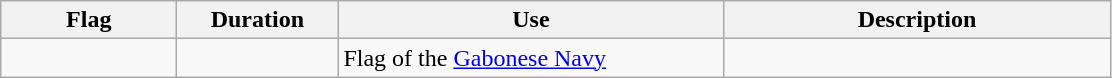<table class="wikitable">
<tr>
<th width="110">Flag</th>
<th width="100">Duration</th>
<th width="250">Use</th>
<th width="250">Description</th>
</tr>
<tr>
<td></td>
<td></td>
<td>Flag of the <a href='#'>Gabonese Navy</a></td>
<td></td>
</tr>
</table>
